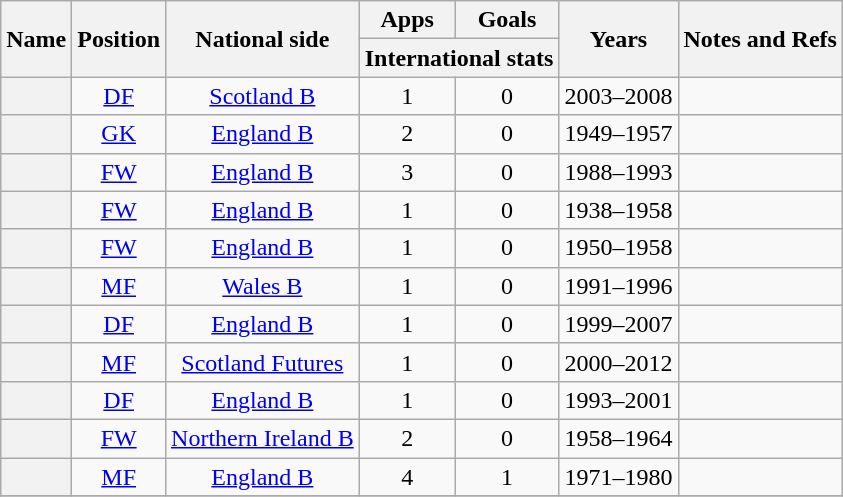<table class="wikitable plainrowheaders sortable" style="text-align:center">
<tr>
<th scope="col" rowspan="2">Name</th>
<th scope="col" rowspan="2">Position</th>
<th scope="col" rowspan="2">National side</th>
<th scope="col">Apps</th>
<th scope="col">Goals</th>
<th scope="col" rowspan="2">Years</th>
<th scope="col" rowspan="2" class="unsortable">Notes and Refs</th>
</tr>
<tr class="unsortable">
<th scope="col" colspan="2">International stats</th>
</tr>
<tr>
<th scope="row" align="left"></th>
<td><a href='#'>DF</a></td>
<td> <a href='#'>Scotland B</a></td>
<td>1</td>
<td>0</td>
<td>2003–2008</td>
<td></td>
</tr>
<tr>
<th scope="row" align="left"></th>
<td><a href='#'>GK</a></td>
<td> <a href='#'>England B</a></td>
<td>2</td>
<td>0</td>
<td>1949–1957</td>
<td></td>
</tr>
<tr>
<th scope="row" align="left"></th>
<td><a href='#'>FW</a></td>
<td> <a href='#'>England B</a></td>
<td>3</td>
<td>0</td>
<td>1988–1993</td>
<td></td>
</tr>
<tr>
<th scope="row" align="left"></th>
<td><a href='#'>FW</a></td>
<td> <a href='#'>England B</a></td>
<td>1</td>
<td>0</td>
<td>1938–1958</td>
<td></td>
</tr>
<tr>
<th scope="row" align="left"></th>
<td><a href='#'>FW</a></td>
<td> <a href='#'>England B</a></td>
<td>1</td>
<td>0</td>
<td>1950–1958</td>
<td></td>
</tr>
<tr>
<th scope="row" align="left"></th>
<td><a href='#'>MF</a></td>
<td> <a href='#'>Wales B</a></td>
<td>1</td>
<td>0</td>
<td>1991–1996</td>
<td></td>
</tr>
<tr>
<th scope="row" align="left"></th>
<td><a href='#'>DF</a></td>
<td> <a href='#'>England B</a></td>
<td>1</td>
<td>0</td>
<td>1999–2007</td>
<td></td>
</tr>
<tr>
<th scope="row" align="left"></th>
<td><a href='#'>MF</a></td>
<td> <a href='#'>Scotland Futures</a></td>
<td>1</td>
<td>0</td>
<td>2000–2012</td>
<td></td>
</tr>
<tr>
<th scope="row" align="left"></th>
<td><a href='#'>DF</a></td>
<td> <a href='#'>England B</a></td>
<td>1</td>
<td>0</td>
<td>1993–2001</td>
<td></td>
</tr>
<tr>
<th scope="row" align="left"></th>
<td><a href='#'>FW</a></td>
<td> <a href='#'>Northern Ireland B</a></td>
<td>2</td>
<td>0</td>
<td>1958–1964</td>
<td></td>
</tr>
<tr>
<th scope="row" align="left"></th>
<td><a href='#'>MF</a></td>
<td> <a href='#'>England B</a></td>
<td>4</td>
<td>1</td>
<td>1971–1980</td>
<td></td>
</tr>
<tr>
</tr>
</table>
